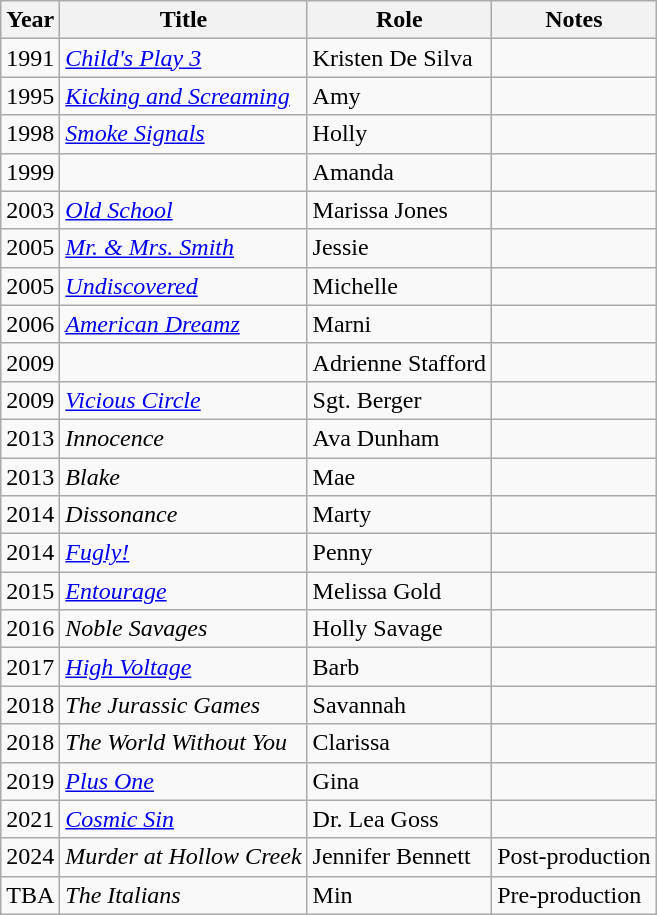<table class="wikitable sortable">
<tr>
<th>Year</th>
<th>Title</th>
<th>Role</th>
<th class="unsortable">Notes</th>
</tr>
<tr>
<td>1991</td>
<td><em><a href='#'>Child's Play 3</a></em></td>
<td>Kristen De Silva</td>
<td></td>
</tr>
<tr>
<td>1995</td>
<td><em><a href='#'>Kicking and Screaming</a></em></td>
<td>Amy</td>
<td></td>
</tr>
<tr>
<td>1998</td>
<td><em><a href='#'>Smoke Signals</a></em></td>
<td>Holly</td>
<td></td>
</tr>
<tr>
<td>1999</td>
<td><em></em></td>
<td>Amanda</td>
<td></td>
</tr>
<tr>
<td>2003</td>
<td><em><a href='#'>Old School</a></em></td>
<td>Marissa Jones</td>
<td></td>
</tr>
<tr>
<td>2005</td>
<td><em><a href='#'>Mr. & Mrs. Smith</a></em></td>
<td>Jessie</td>
<td></td>
</tr>
<tr>
<td>2005</td>
<td><em><a href='#'>Undiscovered</a></em></td>
<td>Michelle</td>
<td></td>
</tr>
<tr>
<td>2006</td>
<td><em><a href='#'>American Dreamz</a></em></td>
<td>Marni</td>
<td></td>
</tr>
<tr>
<td>2009</td>
<td><em></em></td>
<td>Adrienne Stafford</td>
<td></td>
</tr>
<tr>
<td>2009</td>
<td><em><a href='#'>Vicious Circle</a></em></td>
<td>Sgt. Berger</td>
<td></td>
</tr>
<tr>
<td>2013</td>
<td><em>Innocence</em></td>
<td>Ava Dunham</td>
<td></td>
</tr>
<tr>
<td>2013</td>
<td><em>Blake</em></td>
<td>Mae</td>
<td></td>
</tr>
<tr>
<td>2014</td>
<td><em>Dissonance</em></td>
<td>Marty</td>
<td></td>
</tr>
<tr>
<td>2014</td>
<td><em><a href='#'>Fugly!</a></em></td>
<td>Penny</td>
<td></td>
</tr>
<tr>
<td>2015</td>
<td><em><a href='#'>Entourage</a></em></td>
<td>Melissa Gold</td>
<td></td>
</tr>
<tr>
<td>2016</td>
<td><em>Noble Savages</em></td>
<td>Holly Savage</td>
<td></td>
</tr>
<tr>
<td>2017</td>
<td><em><a href='#'>High Voltage</a></em></td>
<td>Barb</td>
<td></td>
</tr>
<tr>
<td>2018</td>
<td><em>The Jurassic Games</em></td>
<td>Savannah</td>
<td></td>
</tr>
<tr>
<td>2018</td>
<td><em>The World Without You</em></td>
<td>Clarissa</td>
<td></td>
</tr>
<tr>
<td>2019</td>
<td><em><a href='#'>Plus One</a></em></td>
<td>Gina</td>
<td></td>
</tr>
<tr>
<td>2021</td>
<td><em><a href='#'>Cosmic Sin</a></em></td>
<td>Dr. Lea Goss</td>
<td></td>
</tr>
<tr>
<td>2024</td>
<td><em>Murder at Hollow Creek</em></td>
<td>Jennifer Bennett</td>
<td>Post-production</td>
</tr>
<tr>
<td>TBA</td>
<td><em>The Italians</em></td>
<td>Min</td>
<td>Pre-production</td>
</tr>
</table>
